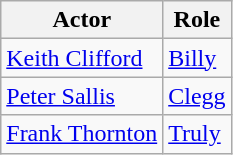<table class="wikitable">
<tr>
<th>Actor</th>
<th>Role</th>
</tr>
<tr>
<td><a href='#'>Keith Clifford</a></td>
<td><a href='#'>Billy</a></td>
</tr>
<tr>
<td><a href='#'>Peter Sallis</a></td>
<td><a href='#'>Clegg</a></td>
</tr>
<tr>
<td><a href='#'>Frank Thornton</a></td>
<td><a href='#'>Truly</a></td>
</tr>
</table>
